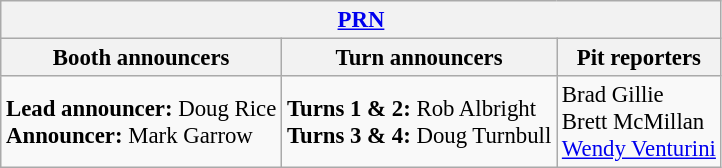<table class="wikitable" style="font-size: 95%">
<tr>
<th colspan="3"><a href='#'>PRN</a></th>
</tr>
<tr>
<th>Booth announcers</th>
<th>Turn announcers</th>
<th>Pit reporters</th>
</tr>
<tr>
<td><strong>Lead announcer:</strong> Doug Rice<br><strong>Announcer:</strong> Mark Garrow</td>
<td><strong>Turns 1 & 2:</strong> Rob Albright<br><strong>Turns 3 & 4:</strong> Doug Turnbull</td>
<td>Brad Gillie<br>Brett McMillan<br><a href='#'>Wendy Venturini</a></td>
</tr>
</table>
